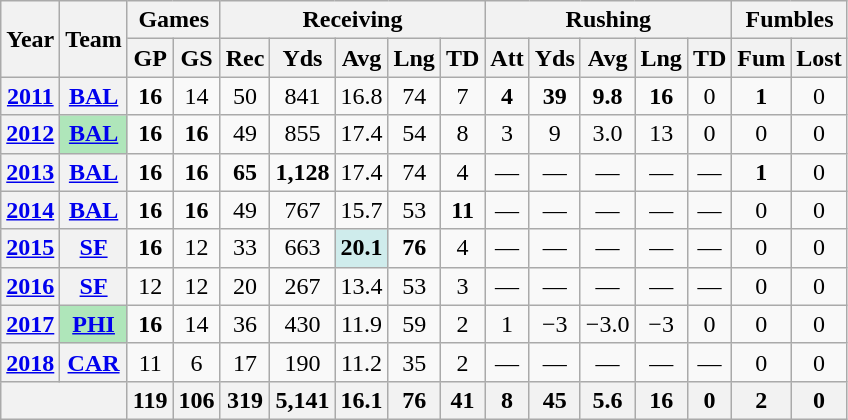<table class=wikitable style="text-align:center;">
<tr>
<th rowspan="2">Year</th>
<th rowspan="2">Team</th>
<th colspan="2">Games</th>
<th colspan="5">Receiving</th>
<th colspan="5">Rushing</th>
<th colspan="2">Fumbles</th>
</tr>
<tr>
<th>GP</th>
<th>GS</th>
<th>Rec</th>
<th>Yds</th>
<th>Avg</th>
<th>Lng</th>
<th>TD</th>
<th>Att</th>
<th>Yds</th>
<th>Avg</th>
<th>Lng</th>
<th>TD</th>
<th>Fum</th>
<th>Lost</th>
</tr>
<tr>
<th><a href='#'>2011</a></th>
<th><a href='#'>BAL</a></th>
<td><strong>16</strong></td>
<td>14</td>
<td>50</td>
<td>841</td>
<td>16.8</td>
<td>74</td>
<td>7</td>
<td><strong>4</strong></td>
<td><strong>39</strong></td>
<td><strong>9.8</strong></td>
<td><strong>16</strong></td>
<td>0</td>
<td><strong>1</strong></td>
<td>0</td>
</tr>
<tr>
<th><a href='#'>2012</a></th>
<th style="background:#afe6ba;"><a href='#'>BAL</a></th>
<td><strong>16</strong></td>
<td><strong>16</strong></td>
<td>49</td>
<td>855</td>
<td>17.4</td>
<td>54</td>
<td>8</td>
<td>3</td>
<td>9</td>
<td>3.0</td>
<td>13</td>
<td>0</td>
<td>0</td>
<td>0</td>
</tr>
<tr>
<th><a href='#'>2013</a></th>
<th><a href='#'>BAL</a></th>
<td><strong>16</strong></td>
<td><strong>16</strong></td>
<td><strong>65</strong></td>
<td><strong>1,128</strong></td>
<td>17.4</td>
<td>74</td>
<td>4</td>
<td>—</td>
<td>—</td>
<td>—</td>
<td>—</td>
<td>—</td>
<td><strong>1</strong></td>
<td>0</td>
</tr>
<tr>
<th><a href='#'>2014</a></th>
<th><a href='#'>BAL</a></th>
<td><strong>16</strong></td>
<td><strong>16</strong></td>
<td>49</td>
<td>767</td>
<td>15.7</td>
<td>53</td>
<td><strong>11</strong></td>
<td>—</td>
<td>—</td>
<td>—</td>
<td>—</td>
<td>—</td>
<td>0</td>
<td>0</td>
</tr>
<tr>
<th><a href='#'>2015</a></th>
<th><a href='#'>SF</a></th>
<td><strong>16</strong></td>
<td>12</td>
<td>33</td>
<td>663</td>
<td style="background:#cfecec;"><strong>20.1</strong></td>
<td><strong>76</strong></td>
<td>4</td>
<td>—</td>
<td>—</td>
<td>—</td>
<td>—</td>
<td>—</td>
<td>0</td>
<td>0</td>
</tr>
<tr>
<th><a href='#'>2016</a></th>
<th><a href='#'>SF</a></th>
<td>12</td>
<td>12</td>
<td>20</td>
<td>267</td>
<td>13.4</td>
<td>53</td>
<td>3</td>
<td>—</td>
<td>—</td>
<td>—</td>
<td>—</td>
<td>—</td>
<td>0</td>
<td>0</td>
</tr>
<tr>
<th><a href='#'>2017</a></th>
<th style="background:#afe6ba;"><a href='#'>PHI</a></th>
<td><strong>16</strong></td>
<td>14</td>
<td>36</td>
<td>430</td>
<td>11.9</td>
<td>59</td>
<td>2</td>
<td>1</td>
<td>−3</td>
<td>−3.0</td>
<td>−3</td>
<td>0</td>
<td>0</td>
<td>0</td>
</tr>
<tr>
<th><a href='#'>2018</a></th>
<th><a href='#'>CAR</a></th>
<td>11</td>
<td>6</td>
<td>17</td>
<td>190</td>
<td>11.2</td>
<td>35</td>
<td>2</td>
<td>—</td>
<td>—</td>
<td>—</td>
<td>—</td>
<td>—</td>
<td>0</td>
<td>0</td>
</tr>
<tr>
<th colspan="2"></th>
<th>119</th>
<th>106</th>
<th>319</th>
<th>5,141</th>
<th>16.1</th>
<th>76</th>
<th>41</th>
<th>8</th>
<th>45</th>
<th>5.6</th>
<th>16</th>
<th>0</th>
<th>2</th>
<th>0</th>
</tr>
</table>
